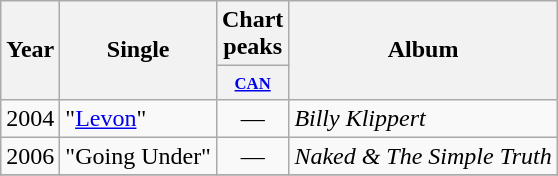<table class="wikitable">
<tr>
<th rowspan="2">Year</th>
<th rowspan="2">Single</th>
<th colspan="1">Chart peaks</th>
<th rowspan="2">Album</th>
</tr>
<tr style="font-size:smaller;">
<th width="30"><small><a href='#'>CAN</a></small></th>
</tr>
<tr>
<td>2004</td>
<td>"<a href='#'>Levon</a>"</td>
<td align="center">—</td>
<td><em>Billy Klippert</em></td>
</tr>
<tr>
<td>2006</td>
<td>"Going Under"</td>
<td align="center">—</td>
<td><em>Naked & The Simple Truth</em></td>
</tr>
<tr>
</tr>
</table>
